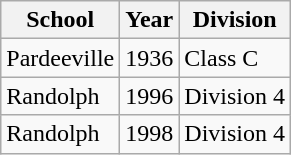<table class="wikitable">
<tr>
<th>School</th>
<th>Year</th>
<th>Division</th>
</tr>
<tr>
<td>Pardeeville</td>
<td>1936</td>
<td>Class C</td>
</tr>
<tr>
<td>Randolph</td>
<td>1996</td>
<td>Division 4</td>
</tr>
<tr>
<td>Randolph</td>
<td>1998</td>
<td>Division 4</td>
</tr>
</table>
